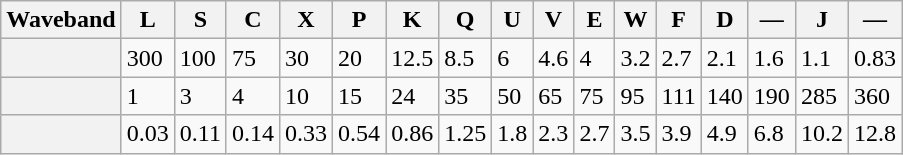<table class="wikitable">
<tr>
<th>Waveband</th>
<th>L</th>
<th>S</th>
<th>C</th>
<th>X</th>
<th>P</th>
<th>K</th>
<th>Q</th>
<th>U</th>
<th>V</th>
<th>E</th>
<th>W</th>
<th>F</th>
<th>D</th>
<th>—</th>
<th>J</th>
<th>—</th>
</tr>
<tr>
<th></th>
<td>300</td>
<td>100</td>
<td>75</td>
<td>30</td>
<td>20</td>
<td>12.5</td>
<td>8.5</td>
<td>6</td>
<td>4.6</td>
<td>4</td>
<td>3.2</td>
<td>2.7</td>
<td>2.1</td>
<td>1.6</td>
<td>1.1</td>
<td>0.83</td>
</tr>
<tr>
<th></th>
<td>1</td>
<td>3</td>
<td>4</td>
<td>10</td>
<td>15</td>
<td>24</td>
<td>35</td>
<td>50</td>
<td>65</td>
<td>75</td>
<td>95</td>
<td>111</td>
<td>140</td>
<td>190</td>
<td>285</td>
<td>360</td>
</tr>
<tr>
<th></th>
<td>0.03</td>
<td>0.11</td>
<td>0.14</td>
<td>0.33</td>
<td>0.54</td>
<td>0.86</td>
<td>1.25</td>
<td>1.8</td>
<td>2.3</td>
<td>2.7</td>
<td>3.5</td>
<td>3.9</td>
<td>4.9</td>
<td>6.8</td>
<td>10.2</td>
<td>12.8</td>
</tr>
</table>
